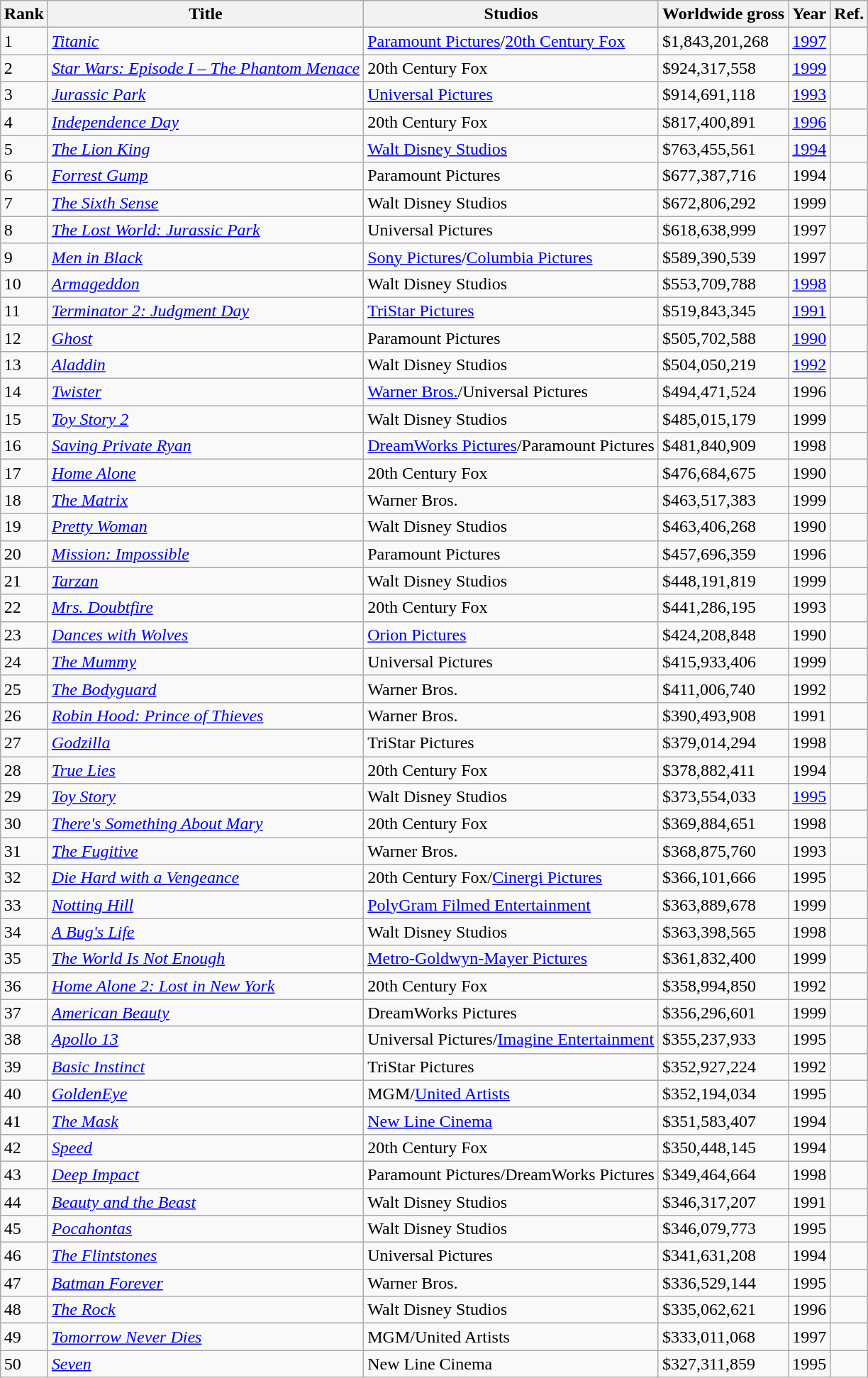<table class="wikitable sortable"  style="margin:auto; margin:auto;">
<tr>
<th>Rank</th>
<th>Title</th>
<th>Studios</th>
<th>Worldwide gross</th>
<th>Year</th>
<th>Ref.</th>
</tr>
<tr>
<td>1</td>
<td><em><a href='#'>Titanic</a></em></td>
<td><a href='#'>Paramount Pictures</a>/<a href='#'>20th Century Fox</a></td>
<td>$1,843,201,268</td>
<td><a href='#'>1997</a></td>
<td><div></div></td>
</tr>
<tr>
<td>2</td>
<td><em><a href='#'>Star Wars: Episode I – The Phantom Menace</a></em></td>
<td>20th Century Fox</td>
<td>$924,317,558</td>
<td><a href='#'>1999</a></td>
<td><div></div></td>
</tr>
<tr>
<td>3</td>
<td><em><a href='#'>Jurassic Park</a></em></td>
<td><a href='#'>Universal Pictures</a></td>
<td>$914,691,118</td>
<td><a href='#'>1993</a></td>
<td><div></div></td>
</tr>
<tr>
<td>4</td>
<td><em><a href='#'>Independence Day</a></em></td>
<td>20th Century Fox</td>
<td>$817,400,891</td>
<td><a href='#'>1996</a></td>
<td><div></div></td>
</tr>
<tr>
<td>5</td>
<td><em><a href='#'>The Lion King</a></em></td>
<td><a href='#'>Walt Disney Studios</a></td>
<td>$763,455,561</td>
<td><a href='#'>1994</a></td>
<td><div></div></td>
</tr>
<tr>
<td>6</td>
<td><em><a href='#'>Forrest Gump</a></em></td>
<td>Paramount Pictures</td>
<td>$677,387,716</td>
<td>1994</td>
<td><div></div></td>
</tr>
<tr>
<td>7</td>
<td><em><a href='#'>The Sixth Sense</a></em></td>
<td>Walt Disney Studios</td>
<td>$672,806,292</td>
<td>1999</td>
<td><div></div></td>
</tr>
<tr>
<td>8</td>
<td><em><a href='#'>The Lost World: Jurassic Park</a></em></td>
<td>Universal Pictures</td>
<td>$618,638,999</td>
<td>1997</td>
<td><div></div></td>
</tr>
<tr>
<td>9</td>
<td><em><a href='#'>Men in Black</a></em></td>
<td><a href='#'>Sony Pictures</a>/<a href='#'>Columbia Pictures</a></td>
<td>$589,390,539</td>
<td>1997</td>
<td><div></div></td>
</tr>
<tr>
<td>10</td>
<td><em><a href='#'>Armageddon</a></em></td>
<td>Walt Disney Studios</td>
<td>$553,709,788</td>
<td><a href='#'>1998</a></td>
<td><div></div></td>
</tr>
<tr>
<td>11</td>
<td><em><a href='#'>Terminator 2: Judgment Day</a></em></td>
<td><a href='#'>TriStar Pictures</a></td>
<td>$519,843,345</td>
<td><a href='#'>1991</a></td>
<td><div></div></td>
</tr>
<tr>
<td>12</td>
<td><em><a href='#'>Ghost</a></em></td>
<td>Paramount Pictures</td>
<td>$505,702,588</td>
<td><a href='#'>1990</a></td>
<td><div></div></td>
</tr>
<tr>
<td>13</td>
<td><em><a href='#'>Aladdin</a></em></td>
<td>Walt Disney Studios</td>
<td>$504,050,219</td>
<td><a href='#'>1992</a></td>
<td><div></div></td>
</tr>
<tr>
<td>14</td>
<td><em><a href='#'>Twister</a></em></td>
<td><a href='#'>Warner Bros.</a>/Universal Pictures</td>
<td>$494,471,524</td>
<td>1996</td>
<td><div></div></td>
</tr>
<tr>
<td>15</td>
<td><em><a href='#'>Toy Story 2</a></em></td>
<td>Walt Disney Studios</td>
<td>$485,015,179</td>
<td>1999</td>
<td><div></div></td>
</tr>
<tr>
<td>16</td>
<td><em><a href='#'>Saving Private Ryan</a></em></td>
<td><a href='#'>DreamWorks Pictures</a>/Paramount Pictures</td>
<td>$481,840,909</td>
<td>1998</td>
<td><div></div></td>
</tr>
<tr>
<td>17</td>
<td><em><a href='#'>Home Alone</a></em></td>
<td>20th Century Fox</td>
<td>$476,684,675</td>
<td>1990</td>
<td><div></div></td>
</tr>
<tr>
<td>18</td>
<td><em><a href='#'>The Matrix</a></em></td>
<td>Warner Bros.</td>
<td>$463,517,383</td>
<td>1999</td>
<td><div></div></td>
</tr>
<tr>
<td>19</td>
<td><em><a href='#'>Pretty Woman</a></em></td>
<td>Walt Disney Studios</td>
<td>$463,406,268</td>
<td>1990</td>
<td><div></div></td>
</tr>
<tr>
<td>20</td>
<td><em><a href='#'>Mission: Impossible</a></em></td>
<td>Paramount Pictures</td>
<td>$457,696,359</td>
<td>1996</td>
<td><div></div></td>
</tr>
<tr>
<td>21</td>
<td><em><a href='#'>Tarzan</a></em></td>
<td>Walt Disney Studios</td>
<td>$448,191,819</td>
<td>1999</td>
<td><div></div></td>
</tr>
<tr>
<td>22</td>
<td><em><a href='#'>Mrs. Doubtfire</a></em></td>
<td>20th Century Fox</td>
<td>$441,286,195</td>
<td>1993</td>
<td><div></div></td>
</tr>
<tr>
<td>23</td>
<td><em><a href='#'>Dances with Wolves</a></em></td>
<td><a href='#'>Orion Pictures</a></td>
<td>$424,208,848</td>
<td>1990</td>
<td><div></div></td>
</tr>
<tr>
<td>24</td>
<td><em><a href='#'>The Mummy</a></em></td>
<td>Universal Pictures</td>
<td>$415,933,406</td>
<td>1999</td>
<td><div></div></td>
</tr>
<tr>
<td>25</td>
<td><em><a href='#'>The Bodyguard</a></em></td>
<td>Warner Bros.</td>
<td>$411,006,740</td>
<td>1992</td>
<td><div></div></td>
</tr>
<tr>
<td>26</td>
<td><em><a href='#'>Robin Hood: Prince of Thieves</a></em></td>
<td>Warner Bros.</td>
<td>$390,493,908</td>
<td>1991</td>
<td><div></div></td>
</tr>
<tr>
<td>27</td>
<td><em><a href='#'>Godzilla</a></em></td>
<td>TriStar Pictures</td>
<td>$379,014,294</td>
<td>1998</td>
<td><div></div></td>
</tr>
<tr>
<td>28</td>
<td><em><a href='#'>True Lies</a></em></td>
<td>20th Century Fox</td>
<td>$378,882,411</td>
<td>1994</td>
<td><div></div></td>
</tr>
<tr>
<td>29</td>
<td><em><a href='#'>Toy Story</a></em></td>
<td>Walt Disney Studios</td>
<td>$373,554,033</td>
<td><a href='#'>1995</a></td>
<td><div></div></td>
</tr>
<tr>
<td>30</td>
<td><em><a href='#'>There's Something About Mary</a></em></td>
<td>20th Century Fox</td>
<td>$369,884,651</td>
<td>1998</td>
<td><div></div></td>
</tr>
<tr>
<td>31</td>
<td><em><a href='#'>The Fugitive</a></em></td>
<td>Warner Bros.</td>
<td>$368,875,760</td>
<td>1993</td>
<td><div></div></td>
</tr>
<tr>
<td>32</td>
<td><em><a href='#'>Die Hard with a Vengeance</a></em></td>
<td>20th Century Fox/<a href='#'>Cinergi Pictures</a></td>
<td>$366,101,666</td>
<td>1995</td>
<td><div></div></td>
</tr>
<tr>
<td>33</td>
<td><em><a href='#'>Notting Hill</a></em></td>
<td><a href='#'>PolyGram Filmed Entertainment</a></td>
<td>$363,889,678</td>
<td>1999</td>
<td><div></div></td>
</tr>
<tr>
<td>34</td>
<td><em><a href='#'>A Bug's Life</a></em></td>
<td>Walt Disney Studios</td>
<td>$363,398,565</td>
<td>1998</td>
<td><div></div></td>
</tr>
<tr>
<td>35</td>
<td><em><a href='#'>The World Is Not Enough</a></em></td>
<td><a href='#'>Metro-Goldwyn-Mayer Pictures</a></td>
<td>$361,832,400</td>
<td>1999</td>
<td><div></div></td>
</tr>
<tr>
<td>36</td>
<td><em><a href='#'>Home Alone 2: Lost in New York</a></em></td>
<td>20th Century Fox</td>
<td>$358,994,850</td>
<td>1992</td>
<td><div></div></td>
</tr>
<tr>
<td>37</td>
<td><em><a href='#'>American Beauty</a></em></td>
<td>DreamWorks Pictures</td>
<td>$356,296,601</td>
<td>1999</td>
<td><div></div></td>
</tr>
<tr>
<td>38</td>
<td><em><a href='#'>Apollo 13</a></em></td>
<td>Universal Pictures/<a href='#'>Imagine Entertainment</a></td>
<td>$355,237,933</td>
<td>1995</td>
<td><div></div></td>
</tr>
<tr>
<td>39</td>
<td><em><a href='#'>Basic Instinct</a></em></td>
<td>TriStar Pictures</td>
<td>$352,927,224</td>
<td>1992</td>
<td><div></div></td>
</tr>
<tr>
<td>40</td>
<td><em><a href='#'>GoldenEye</a></em></td>
<td>MGM/<a href='#'>United Artists</a></td>
<td>$352,194,034</td>
<td>1995</td>
<td><div></div></td>
</tr>
<tr>
<td>41</td>
<td><em><a href='#'>The Mask</a></em></td>
<td><a href='#'>New Line Cinema</a></td>
<td>$351,583,407</td>
<td>1994</td>
<td><div></div></td>
</tr>
<tr>
<td>42</td>
<td><em><a href='#'>Speed</a></em></td>
<td>20th Century Fox</td>
<td>$350,448,145</td>
<td>1994</td>
<td><div></div></td>
</tr>
<tr>
<td>43</td>
<td><em><a href='#'>Deep Impact</a></em></td>
<td>Paramount Pictures/DreamWorks Pictures</td>
<td>$349,464,664</td>
<td>1998</td>
<td><div></div></td>
</tr>
<tr>
<td>44</td>
<td><em><a href='#'>Beauty and the Beast</a></em></td>
<td>Walt Disney Studios</td>
<td>$346,317,207</td>
<td>1991</td>
<td><div></div></td>
</tr>
<tr>
<td>45</td>
<td><em><a href='#'>Pocahontas</a></em></td>
<td>Walt Disney Studios</td>
<td>$346,079,773</td>
<td>1995</td>
<td><div></div></td>
</tr>
<tr>
<td>46</td>
<td><em><a href='#'>The Flintstones</a></em></td>
<td>Universal Pictures</td>
<td>$341,631,208</td>
<td>1994</td>
<td><div></div></td>
</tr>
<tr>
<td>47</td>
<td><em><a href='#'>Batman Forever</a></em></td>
<td>Warner Bros.</td>
<td>$336,529,144</td>
<td>1995</td>
<td><div></div></td>
</tr>
<tr>
<td>48</td>
<td><em><a href='#'>The Rock</a></em></td>
<td>Walt Disney Studios</td>
<td>$335,062,621</td>
<td>1996</td>
<td><div></div></td>
</tr>
<tr>
<td>49</td>
<td><em><a href='#'>Tomorrow Never Dies</a></em></td>
<td>MGM/United Artists</td>
<td>$333,011,068</td>
<td>1997</td>
<td><div></div></td>
</tr>
<tr>
<td>50</td>
<td><em><a href='#'>Seven</a></em></td>
<td>New Line Cinema</td>
<td>$327,311,859</td>
<td>1995</td>
<td><div></div></td>
</tr>
</table>
